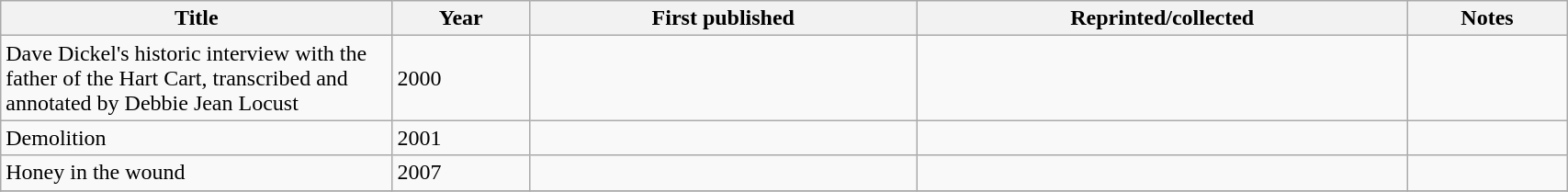<table class='wikitable sortable' width='90%'>
<tr>
<th width=25%>Title</th>
<th>Year</th>
<th>First published</th>
<th>Reprinted/collected</th>
<th>Notes</th>
</tr>
<tr>
<td>Dave Dickel's historic interview with the father of the Hart Cart, transcribed and annotated by Debbie Jean Locust</td>
<td>2000</td>
<td></td>
<td></td>
<td></td>
</tr>
<tr>
<td>Demolition</td>
<td>2001</td>
<td></td>
<td></td>
<td></td>
</tr>
<tr>
<td>Honey in the wound</td>
<td>2007</td>
<td></td>
<td></td>
<td></td>
</tr>
<tr>
</tr>
</table>
